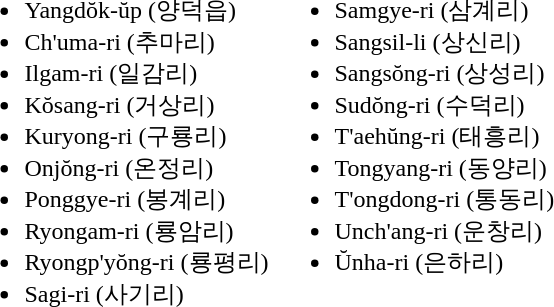<table>
<tr>
<td valign="top"><br><ul><li>Yangdŏk-ŭp (양덕읍)</li><li>Ch'uma-ri (추마리)</li><li>Ilgam-ri (일감리)</li><li>Kŏsang-ri (거상리)</li><li>Kuryong-ri (구룡리)</li><li>Onjŏng-ri (온정리)</li><li>Ponggye-ri (봉계리)</li><li>Ryongam-ri (룡암리)</li><li>Ryongp'yŏng-ri (룡평리)</li><li>Sagi-ri (사기리)</li></ul></td>
<td valign="top"><br><ul><li>Samgye-ri (삼계리)</li><li>Sangsil-li (상신리)</li><li>Sangsŏng-ri (상성리)</li><li>Sudŏng-ri (수덕리)</li><li>T'aehŭng-ri (태흥리)</li><li>Tongyang-ri (동양리)</li><li>T'ongdong-ri (통동리)</li><li>Unch'ang-ri (운창리)</li><li>Ŭnha-ri (은하리)</li></ul></td>
</tr>
</table>
